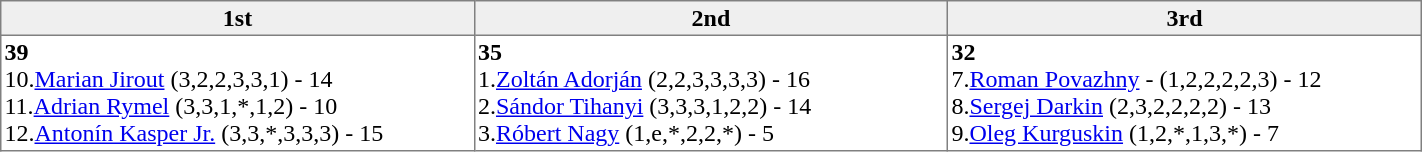<table border=1 cellpadding=2 cellspacing=0 width=75% style="border-collapse:collapse">
<tr align=left style="background:#efefef;">
<th width=15% align=center >1st</th>
<th width=15% align=center >2nd</th>
<th width=15% align=center >3rd</th>
</tr>
<tr align=left>
<td valign=top align=left ><strong> 39</strong><br>10.<a href='#'>Marian Jirout</a> (3,2,2,3,3,1) - 14<br>11.<a href='#'>Adrian Rymel</a> (3,3,1,*,1,2) - 10<br>12.<a href='#'>Antonín Kasper Jr.</a> (3,3,*,3,3,3) - 15</td>
<td valign=top align=left ><strong> 35</strong><br>1.<a href='#'>Zoltán Adorján</a> (2,2,3,3,3,3) - 16<br>2.<a href='#'>Sándor Tihanyi</a> (3,3,3,1,2,2) - 14<br>3.<a href='#'>Róbert Nagy</a> (1,e,*,2,2,*) - 5</td>
<td valign=top align=left ><strong> 32</strong><br>7.<a href='#'>Roman Povazhny</a> - (1,2,2,2,2,3) - 12<br>8.<a href='#'>Sergej Darkin</a> (2,3,2,2,2,2) - 13<br>9.<a href='#'>Oleg Kurguskin</a> (1,2,*,1,3,*) - 7</td>
</tr>
</table>
